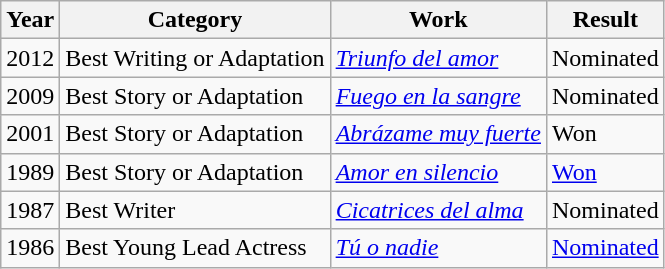<table class="wikitable">
<tr>
<th>Year</th>
<th>Category</th>
<th>Work</th>
<th>Result</th>
</tr>
<tr>
<td>2012</td>
<td>Best Writing or Adaptation</td>
<td><em><a href='#'>Triunfo del amor</a></em></td>
<td>Nominated</td>
</tr>
<tr>
<td>2009</td>
<td>Best Story or Adaptation</td>
<td><em><a href='#'>Fuego en la sangre</a></em></td>
<td>Nominated</td>
</tr>
<tr>
<td>2001</td>
<td>Best Story or Adaptation</td>
<td><em><a href='#'>Abrázame muy fuerte</a></em></td>
<td>Won</td>
</tr>
<tr>
<td>1989</td>
<td>Best Story or Adaptation</td>
<td><em><a href='#'>Amor en silencio</a></em></td>
<td><a href='#'>Won</a></td>
</tr>
<tr>
<td>1987</td>
<td>Best Writer</td>
<td><em><a href='#'>Cicatrices del alma</a></em></td>
<td>Nominated</td>
</tr>
<tr>
<td>1986</td>
<td>Best Young Lead Actress</td>
<td><em><a href='#'>Tú o nadie</a></em></td>
<td><a href='#'>Nominated</a></td>
</tr>
</table>
